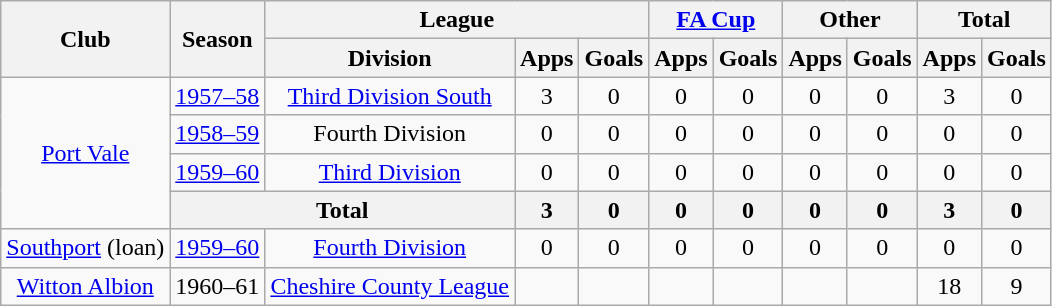<table class="wikitable" style="text-align:center">
<tr>
<th rowspan="2">Club</th>
<th rowspan="2">Season</th>
<th colspan="3">League</th>
<th colspan="2"><a href='#'>FA Cup</a></th>
<th colspan="2">Other</th>
<th colspan="2">Total</th>
</tr>
<tr>
<th>Division</th>
<th>Apps</th>
<th>Goals</th>
<th>Apps</th>
<th>Goals</th>
<th>Apps</th>
<th>Goals</th>
<th>Apps</th>
<th>Goals</th>
</tr>
<tr>
<td rowspan="4"><a href='#'>Port Vale</a></td>
<td><a href='#'>1957–58</a></td>
<td><a href='#'>Third Division South</a></td>
<td>3</td>
<td>0</td>
<td>0</td>
<td>0</td>
<td>0</td>
<td>0</td>
<td>3</td>
<td>0</td>
</tr>
<tr>
<td><a href='#'>1958–59</a></td>
<td>Fourth Division</td>
<td>0</td>
<td>0</td>
<td>0</td>
<td>0</td>
<td>0</td>
<td>0</td>
<td>0</td>
<td>0</td>
</tr>
<tr>
<td><a href='#'>1959–60</a></td>
<td><a href='#'>Third Division</a></td>
<td>0</td>
<td>0</td>
<td>0</td>
<td>0</td>
<td>0</td>
<td>0</td>
<td>0</td>
<td>0</td>
</tr>
<tr>
<th colspan="2">Total</th>
<th>3</th>
<th>0</th>
<th>0</th>
<th>0</th>
<th>0</th>
<th>0</th>
<th>3</th>
<th>0</th>
</tr>
<tr>
<td><a href='#'>Southport</a> (loan)</td>
<td><a href='#'>1959–60</a></td>
<td><a href='#'>Fourth Division</a></td>
<td>0</td>
<td>0</td>
<td>0</td>
<td>0</td>
<td>0</td>
<td>0</td>
<td>0</td>
<td>0</td>
</tr>
<tr>
<td><a href='#'>Witton Albion</a></td>
<td>1960–61</td>
<td><a href='#'>Cheshire County League</a></td>
<td></td>
<td></td>
<td></td>
<td></td>
<td></td>
<td></td>
<td>18</td>
<td>9</td>
</tr>
</table>
